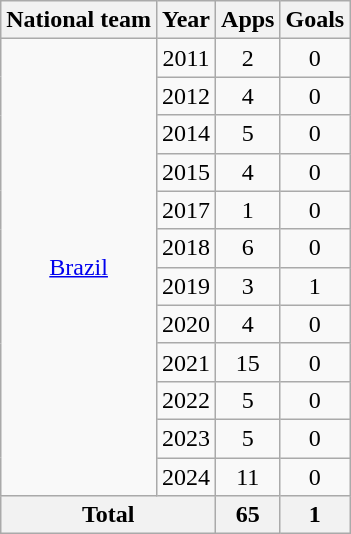<table class=wikitable style=text-align:center>
<tr>
<th>National team</th>
<th>Year</th>
<th>Apps</th>
<th>Goals</th>
</tr>
<tr>
<td rowspan="12"><a href='#'>Brazil</a></td>
<td>2011</td>
<td>2</td>
<td>0</td>
</tr>
<tr>
<td>2012</td>
<td>4</td>
<td>0</td>
</tr>
<tr>
<td>2014</td>
<td>5</td>
<td>0</td>
</tr>
<tr>
<td>2015</td>
<td>4</td>
<td>0</td>
</tr>
<tr>
<td>2017</td>
<td>1</td>
<td>0</td>
</tr>
<tr>
<td>2018</td>
<td>6</td>
<td>0</td>
</tr>
<tr>
<td>2019</td>
<td>3</td>
<td>1</td>
</tr>
<tr>
<td>2020</td>
<td>4</td>
<td>0</td>
</tr>
<tr>
<td>2021</td>
<td>15</td>
<td>0</td>
</tr>
<tr>
<td>2022</td>
<td>5</td>
<td>0</td>
</tr>
<tr>
<td>2023</td>
<td>5</td>
<td>0</td>
</tr>
<tr>
<td>2024</td>
<td>11</td>
<td>0</td>
</tr>
<tr>
<th colspan="2">Total</th>
<th>65</th>
<th>1</th>
</tr>
</table>
